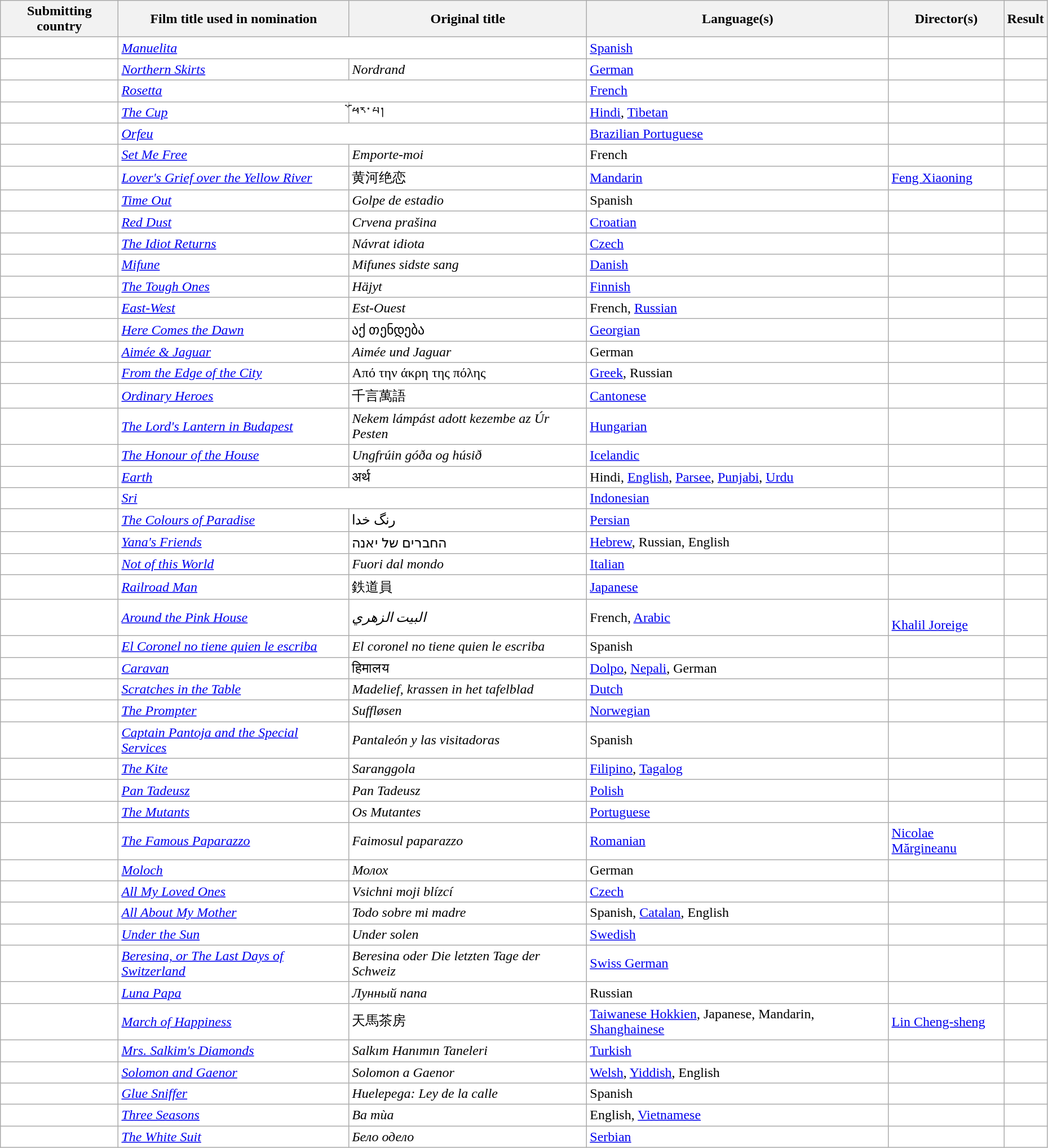<table class="wikitable sortable" width="98%" style="background:#ffffff;">
<tr>
<th>Submitting country</th>
<th>Film title used in nomination</th>
<th>Original title</th>
<th>Language(s)</th>
<th>Director(s)</th>
<th>Result</th>
</tr>
<tr>
<td></td>
<td colspan="2"><em><a href='#'>Manuelita</a></em></td>
<td><a href='#'>Spanish</a></td>
<td></td>
<td></td>
</tr>
<tr>
<td></td>
<td><em><a href='#'>Northern Skirts</a></em></td>
<td><em>Nordrand</em></td>
<td><a href='#'>German</a></td>
<td></td>
<td></td>
</tr>
<tr>
<td></td>
<td colspan="2"><em><a href='#'>Rosetta</a></em></td>
<td><a href='#'>French</a></td>
<td></td>
<td></td>
</tr>
<tr>
<td></td>
<td><em><a href='#'>The Cup</a></em></td>
<td>ཕོར་པ།</td>
<td><a href='#'>Hindi</a>, <a href='#'>Tibetan</a></td>
<td></td>
<td></td>
</tr>
<tr>
<td></td>
<td colspan="2"><em><a href='#'>Orfeu</a></em></td>
<td><a href='#'>Brazilian Portuguese</a></td>
<td></td>
<td></td>
</tr>
<tr>
<td></td>
<td><em><a href='#'>Set Me Free</a></em></td>
<td><em>Emporte-moi</em></td>
<td>French</td>
<td></td>
<td></td>
</tr>
<tr>
<td></td>
<td><em><a href='#'>Lover's Grief over the Yellow River</a></em></td>
<td>黄河绝恋</td>
<td><a href='#'>Mandarin</a></td>
<td><a href='#'>Feng Xiaoning</a></td>
<td></td>
</tr>
<tr>
<td></td>
<td><em><a href='#'>Time Out</a></em></td>
<td><em>Golpe de estadio</em></td>
<td>Spanish</td>
<td></td>
<td></td>
</tr>
<tr>
<td></td>
<td><em><a href='#'>Red Dust</a></em></td>
<td><em>Crvena prašina</em></td>
<td><a href='#'>Croatian</a></td>
<td></td>
<td></td>
</tr>
<tr>
<td></td>
<td><em><a href='#'>The Idiot Returns</a></em></td>
<td><em>Návrat idiota</em></td>
<td><a href='#'>Czech</a></td>
<td></td>
<td></td>
</tr>
<tr>
<td></td>
<td><em><a href='#'>Mifune</a></em></td>
<td><em>Mifunes sidste sang</em></td>
<td><a href='#'>Danish</a></td>
<td></td>
<td></td>
</tr>
<tr>
<td></td>
<td><em><a href='#'>The Tough Ones</a></em></td>
<td><em>Häjyt</em></td>
<td><a href='#'>Finnish</a></td>
<td></td>
<td></td>
</tr>
<tr>
<td></td>
<td><em><a href='#'>East-West</a></em></td>
<td><em>Est-Ouest</em></td>
<td>French, <a href='#'>Russian</a></td>
<td></td>
<td></td>
</tr>
<tr>
<td></td>
<td><em><a href='#'>Here Comes the Dawn</a></em></td>
<td>აქ თენდება</td>
<td><a href='#'>Georgian</a></td>
<td></td>
<td></td>
</tr>
<tr>
<td></td>
<td><em><a href='#'>Aimée & Jaguar</a></em></td>
<td><em>Aimée und Jaguar</em></td>
<td>German</td>
<td></td>
<td></td>
</tr>
<tr>
<td></td>
<td><em><a href='#'>From the Edge of the City</a></em></td>
<td>Από την άκρη της πόλης</td>
<td><a href='#'>Greek</a>, Russian</td>
<td></td>
<td></td>
</tr>
<tr>
<td></td>
<td><em><a href='#'>Ordinary Heroes</a></em></td>
<td>千言萬語</td>
<td><a href='#'>Cantonese</a></td>
<td></td>
<td></td>
</tr>
<tr>
<td></td>
<td><em><a href='#'>The Lord's Lantern in Budapest</a></em></td>
<td><em>Nekem lámpást adott kezembe az Úr Pesten</em></td>
<td><a href='#'>Hungarian</a></td>
<td></td>
<td></td>
</tr>
<tr>
<td></td>
<td><em><a href='#'>The Honour of the House</a></em></td>
<td><em>Ungfrúin góða og húsið</em></td>
<td><a href='#'>Icelandic</a></td>
<td></td>
<td></td>
</tr>
<tr>
<td></td>
<td><em><a href='#'>Earth</a></em></td>
<td>अर्थ</td>
<td>Hindi, <a href='#'>English</a>, <a href='#'>Parsee</a>, <a href='#'>Punjabi</a>, <a href='#'>Urdu</a></td>
<td></td>
<td></td>
</tr>
<tr>
<td></td>
<td colspan="2"><em><a href='#'>Sri</a></em></td>
<td><a href='#'>Indonesian</a></td>
<td></td>
<td></td>
</tr>
<tr>
<td></td>
<td><em><a href='#'>The Colours of Paradise</a></em></td>
<td>رنگ خدا</td>
<td><a href='#'>Persian</a></td>
<td></td>
<td></td>
</tr>
<tr>
<td></td>
<td><em><a href='#'>Yana's Friends</a></em></td>
<td>החברים של יאנה</td>
<td><a href='#'>Hebrew</a>, Russian, English</td>
<td></td>
<td></td>
</tr>
<tr>
<td></td>
<td><em><a href='#'>Not of this World</a></em></td>
<td><em>Fuori dal mondo</em></td>
<td><a href='#'>Italian</a></td>
<td></td>
<td></td>
</tr>
<tr>
<td></td>
<td><em><a href='#'>Railroad Man</a></em></td>
<td>鉄道員</td>
<td><a href='#'>Japanese</a></td>
<td></td>
<td></td>
</tr>
<tr>
<td></td>
<td><em><a href='#'>Around the Pink House</a></em></td>
<td><em>البيت الزهري</em></td>
<td>French, <a href='#'>Arabic</a></td>
<td><br><a href='#'>Khalil Joreige</a></td>
<td></td>
</tr>
<tr>
<td></td>
<td><em><a href='#'>El Coronel no tiene quien le escriba</a></em></td>
<td><em>El coronel no tiene quien le escriba</em></td>
<td>Spanish</td>
<td></td>
<td></td>
</tr>
<tr>
<td></td>
<td><em><a href='#'>Caravan</a></em></td>
<td>हिमालय</td>
<td><a href='#'>Dolpo</a>, <a href='#'>Nepali</a>, German</td>
<td></td>
<td></td>
</tr>
<tr>
<td></td>
<td><em><a href='#'>Scratches in the Table</a></em></td>
<td><em>Madelief, krassen in het tafelblad</em></td>
<td><a href='#'>Dutch</a></td>
<td></td>
<td></td>
</tr>
<tr>
<td></td>
<td><em><a href='#'>The Prompter</a></em></td>
<td><em>Suffløsen</em></td>
<td><a href='#'>Norwegian</a></td>
<td></td>
<td></td>
</tr>
<tr>
<td></td>
<td><em><a href='#'>Captain Pantoja and the Special Services</a></em></td>
<td><em>Pantaleón y las visitadoras</em></td>
<td>Spanish</td>
<td></td>
<td></td>
</tr>
<tr>
<td></td>
<td><em><a href='#'>The Kite</a></em></td>
<td><em>Saranggola</em></td>
<td><a href='#'>Filipino</a>, <a href='#'>Tagalog</a></td>
<td></td>
<td></td>
</tr>
<tr>
<td></td>
<td><em><a href='#'>Pan Tadeusz</a></em></td>
<td><em>Pan Tadeusz</em></td>
<td><a href='#'>Polish</a></td>
<td></td>
<td></td>
</tr>
<tr>
<td></td>
<td><em><a href='#'>The Mutants</a></em></td>
<td><em>Os Mutantes</em></td>
<td><a href='#'>Portuguese</a></td>
<td></td>
<td></td>
</tr>
<tr>
<td></td>
<td><em><a href='#'>The Famous Paparazzo</a></em></td>
<td><em>Faimosul paparazzo</em></td>
<td><a href='#'>Romanian</a></td>
<td><a href='#'>Nicolae Mărgineanu</a></td>
<td></td>
</tr>
<tr>
<td></td>
<td><em><a href='#'>Moloch</a></em></td>
<td><em>Молох</em></td>
<td>German</td>
<td></td>
<td></td>
</tr>
<tr>
<td></td>
<td><em><a href='#'>All My Loved Ones</a></em></td>
<td><em>Vsichni moji blízcí</em></td>
<td><a href='#'>Czech</a></td>
<td></td>
<td></td>
</tr>
<tr>
<td></td>
<td><em><a href='#'>All About My Mother</a></em></td>
<td><em>Todo sobre mi madre</em></td>
<td>Spanish, <a href='#'>Catalan</a>, English</td>
<td></td>
<td></td>
</tr>
<tr>
<td></td>
<td><em><a href='#'>Under the Sun</a></em></td>
<td><em>Under solen</em></td>
<td><a href='#'>Swedish</a></td>
<td></td>
<td></td>
</tr>
<tr>
<td></td>
<td><em><a href='#'>Beresina, or The Last Days of Switzerland</a></em></td>
<td><em>Beresina oder Die letzten Tage der Schweiz</em></td>
<td><a href='#'>Swiss German</a></td>
<td></td>
<td></td>
</tr>
<tr>
<td></td>
<td><em><a href='#'>Luna Papa</a></em></td>
<td><em>Лунный папа</em></td>
<td>Russian</td>
<td></td>
<td></td>
</tr>
<tr>
<td></td>
<td><em><a href='#'>March of Happiness</a></em></td>
<td>天馬茶房</td>
<td><a href='#'>Taiwanese Hokkien</a>, Japanese, Mandarin, <a href='#'>Shanghainese</a></td>
<td><a href='#'>Lin Cheng-sheng</a></td>
<td></td>
</tr>
<tr>
<td></td>
<td><em><a href='#'>Mrs. Salkim's Diamonds</a></em></td>
<td><em>Salkım Hanımın Taneleri</em></td>
<td><a href='#'>Turkish</a></td>
<td></td>
<td></td>
</tr>
<tr>
<td></td>
<td><em><a href='#'>Solomon and Gaenor</a></em></td>
<td><em>Solomon a Gaenor</em></td>
<td><a href='#'>Welsh</a>, <a href='#'>Yiddish</a>, English</td>
<td></td>
<td></td>
</tr>
<tr>
<td></td>
<td><em><a href='#'>Glue Sniffer</a></em></td>
<td><em>Huelepega: Ley de la calle</em></td>
<td>Spanish</td>
<td></td>
<td></td>
</tr>
<tr>
<td></td>
<td><em><a href='#'>Three Seasons</a></em></td>
<td><em>Ba mùa</em></td>
<td>English, <a href='#'>Vietnamese</a></td>
<td></td>
<td></td>
</tr>
<tr>
<td></td>
<td><em><a href='#'>The White Suit</a></em></td>
<td><em>Бело одело</em></td>
<td><a href='#'>Serbian</a></td>
<td></td>
<td></td>
</tr>
</table>
